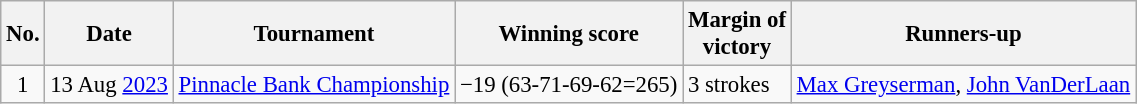<table class="wikitable" style="font-size:95%;">
<tr>
<th>No.</th>
<th>Date</th>
<th>Tournament</th>
<th>Winning score</th>
<th>Margin of<br>victory</th>
<th>Runners-up</th>
</tr>
<tr>
<td align=center>1</td>
<td align=right>13 Aug <a href='#'>2023</a></td>
<td><a href='#'>Pinnacle Bank Championship</a></td>
<td>−19 (63-71-69-62=265)</td>
<td>3 strokes</td>
<td> <a href='#'>Max Greyserman</a>,  <a href='#'>John VanDerLaan</a></td>
</tr>
</table>
